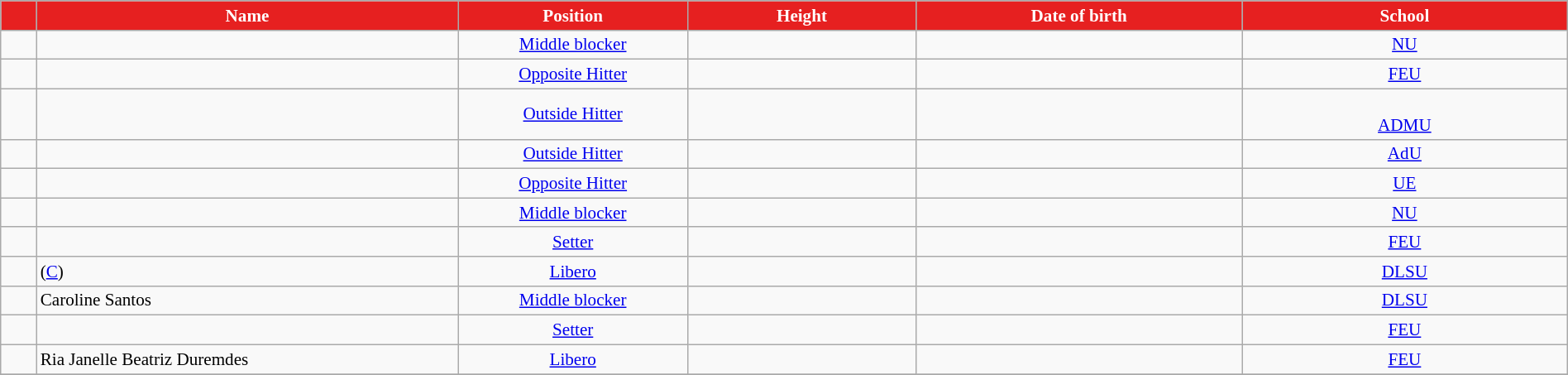<table class="wikitable sortable" style="font-size:88%; text-align:center; width:100%;">
<tr>
<th style="width:1em; background:#E62020; color:white;"></th>
<th style="width:17em; background:#E62020; color:white;">Name</th>
<th style="width:9em; background:#E62020; color:white;">Position</th>
<th style="width:9em; background:#E62020; color:white;">Height</th>
<th style="width:13em; background:#E62020; color:white;">Date of birth</th>
<th style="width:13em; background:#E62020; color:white;">School</th>
</tr>
<tr align=center>
<td></td>
<td align=left> </td>
<td><a href='#'>Middle blocker</a></td>
<td></td>
<td align=right></td>
<td><a href='#'>NU</a></td>
</tr>
<tr align=center>
<td></td>
<td align="left"> </td>
<td><a href='#'>Opposite Hitter</a></td>
<td></td>
<td align=right></td>
<td><a href='#'>FEU</a></td>
</tr>
<tr align=center>
<td></td>
<td align=left> </td>
<td><a href='#'>Outside Hitter</a></td>
<td></td>
<td align=right></td>
<td><br><a href='#'>ADMU</a></td>
</tr>
<tr align=center>
<td></td>
<td align="left"> </td>
<td><a href='#'>Outside Hitter</a></td>
<td></td>
<td align="right"></td>
<td><a href='#'>AdU</a></td>
</tr>
<tr align=center>
<td></td>
<td align=left> </td>
<td><a href='#'>Opposite Hitter</a></td>
<td></td>
<td align=right></td>
<td><a href='#'>UE</a></td>
</tr>
<tr align=center>
<td></td>
<td align=left> </td>
<td><a href='#'>Middle blocker</a></td>
<td></td>
<td align=right></td>
<td><a href='#'>NU</a></td>
</tr>
<tr align=center>
<td></td>
<td align=left> </td>
<td><a href='#'>Setter</a></td>
<td></td>
<td align=right></td>
<td><a href='#'>FEU</a></td>
</tr>
<tr align=center>
<td></td>
<td align="left">  (<a href='#'>C</a>)</td>
<td><a href='#'>Libero</a></td>
<td></td>
<td align="right"></td>
<td><a href='#'>DLSU</a></td>
</tr>
<tr align=center>
<td></td>
<td align=left> Caroline Santos</td>
<td><a href='#'>Middle blocker</a></td>
<td></td>
<td></td>
<td><a href='#'>DLSU</a></td>
</tr>
<tr align=center>
<td></td>
<td align=left> </td>
<td><a href='#'>Setter</a></td>
<td></td>
<td align=right></td>
<td><a href='#'>FEU</a></td>
</tr>
<tr align=center>
<td></td>
<td align=left> Ria Janelle Beatriz Duremdes</td>
<td><a href='#'>Libero</a></td>
<td></td>
<td align=right></td>
<td><a href='#'>FEU</a></td>
</tr>
<tr align=center>
</tr>
</table>
